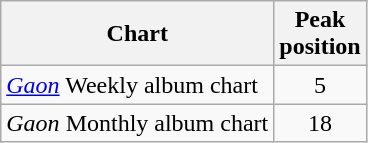<table class="wikitable sortable">
<tr>
<th>Chart</th>
<th>Peak<br>position</th>
</tr>
<tr>
<td><em><a href='#'>Gaon</a></em> Weekly album chart</td>
<td align="center">5</td>
</tr>
<tr>
<td><em>Gaon</em> Monthly album chart</td>
<td align="center">18</td>
</tr>
</table>
